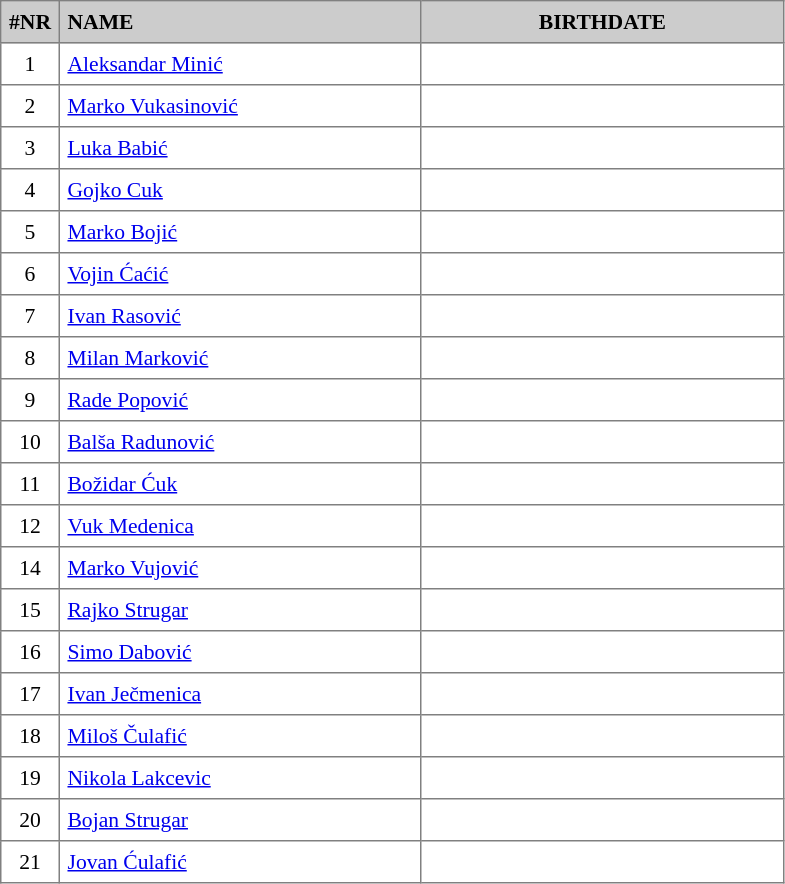<table border="1" cellspacing="2" cellpadding="5" style="border-collapse: collapse; font-size: 90%;">
<tr style="background:#ccc;">
<th>#NR</th>
<th style="text-align:left; width:16em;">NAME</th>
<th style="text-align:center; width:16em;">BIRTHDATE</th>
</tr>
<tr>
<td style="text-align:center;">1</td>
<td><a href='#'>Aleksandar Minić</a></td>
<td align="center"></td>
</tr>
<tr>
<td style="text-align:center;">2</td>
<td><a href='#'>Marko Vukasinović</a></td>
<td align="center"></td>
</tr>
<tr>
<td style="text-align:center;">3</td>
<td><a href='#'>Luka Babić</a></td>
<td align="center"></td>
</tr>
<tr>
<td style="text-align:center;">4</td>
<td><a href='#'>Gojko Cuk</a></td>
<td align="center"></td>
</tr>
<tr>
<td style="text-align:center;">5</td>
<td><a href='#'>Marko Bojić</a></td>
<td align="center"></td>
</tr>
<tr>
<td style="text-align:center;">6</td>
<td><a href='#'>Vojin Ćaćić</a></td>
<td align="center"></td>
</tr>
<tr>
<td style="text-align:center;">7</td>
<td><a href='#'>Ivan Rasović</a></td>
<td align="center"></td>
</tr>
<tr>
<td style="text-align:center;">8</td>
<td><a href='#'>Milan Marković</a></td>
<td align="center"></td>
</tr>
<tr>
<td style="text-align:center;">9</td>
<td><a href='#'>Rade Popović</a></td>
<td align="center"></td>
</tr>
<tr>
<td style="text-align:center;">10</td>
<td><a href='#'>Balša Radunović</a></td>
<td align="center"></td>
</tr>
<tr>
<td style="text-align:center;">11</td>
<td><a href='#'>Božidar Ćuk</a></td>
<td align="center"></td>
</tr>
<tr>
<td style="text-align:center;">12</td>
<td><a href='#'>Vuk Medenica</a></td>
<td align="center"></td>
</tr>
<tr>
<td style="text-align:center;">14</td>
<td><a href='#'>Marko Vujović</a></td>
<td align="center"></td>
</tr>
<tr>
<td style="text-align:center;">15</td>
<td><a href='#'>Rajko Strugar</a></td>
<td align="center"></td>
</tr>
<tr>
<td style="text-align:center;">16</td>
<td><a href='#'>Simo Dabović</a></td>
<td align="center"></td>
</tr>
<tr>
<td style="text-align:center;">17</td>
<td><a href='#'>Ivan Ječmenica</a></td>
<td align="center"></td>
</tr>
<tr>
<td style="text-align:center;">18</td>
<td><a href='#'>Miloš Čulafić</a></td>
<td align="center"></td>
</tr>
<tr>
<td style="text-align:center;">19</td>
<td><a href='#'>Nikola Lakcevic</a></td>
<td align="center"></td>
</tr>
<tr>
<td style="text-align:center;">20</td>
<td><a href='#'>Bojan Strugar</a></td>
<td align="center"></td>
</tr>
<tr>
<td style="text-align:center;">21</td>
<td><a href='#'>Jovan Ćulafić</a></td>
<td align="center"></td>
</tr>
</table>
